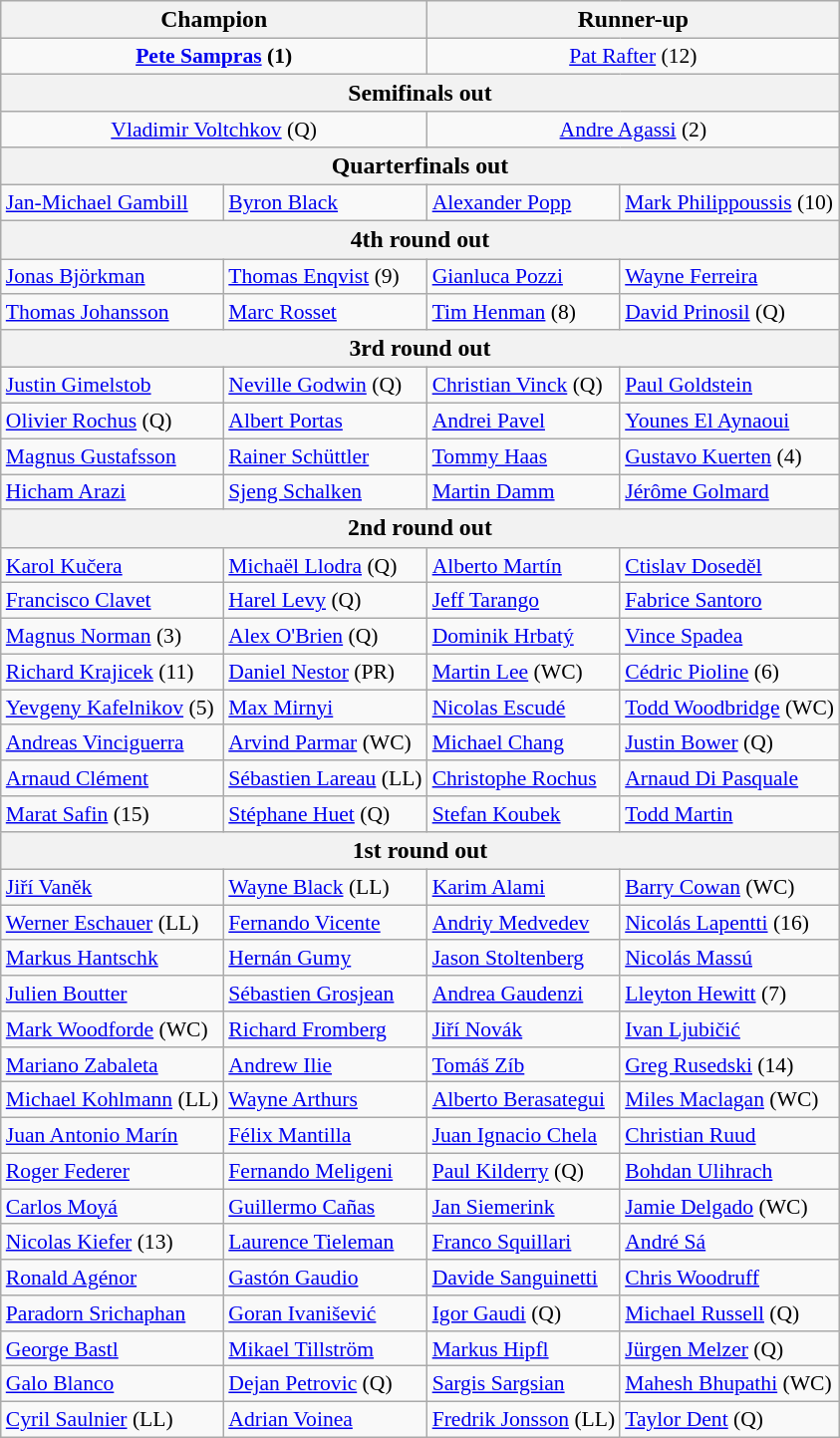<table class="wikitable collapsible collapsed" style=font-size:90%>
<tr style=font-size:110%>
<th colspan=2><strong>Champion</strong></th>
<th colspan=2>Runner-up</th>
</tr>
<tr align=center>
<td colspan="2"> <strong><a href='#'>Pete Sampras</a> (1)</strong></td>
<td colspan="2"> <a href='#'>Pat Rafter</a> (12)</td>
</tr>
<tr style=font-size:110%>
<th colspan=4>Semifinals out</th>
</tr>
<tr align=center>
<td colspan="2"> <a href='#'>Vladimir Voltchkov</a> (Q)</td>
<td colspan="2"> <a href='#'>Andre Agassi</a> (2)</td>
</tr>
<tr style=font-size:110%>
<th colspan=4>Quarterfinals out</th>
</tr>
<tr>
<td> <a href='#'>Jan-Michael Gambill</a></td>
<td> <a href='#'>Byron Black</a></td>
<td> <a href='#'>Alexander Popp</a></td>
<td> <a href='#'>Mark Philippoussis</a> (10)</td>
</tr>
<tr style=font-size:110%>
<th colspan=4>4th round out</th>
</tr>
<tr>
<td> <a href='#'>Jonas Björkman</a></td>
<td> <a href='#'>Thomas Enqvist</a> (9)</td>
<td> <a href='#'>Gianluca Pozzi</a></td>
<td> <a href='#'>Wayne Ferreira</a></td>
</tr>
<tr>
<td> <a href='#'>Thomas Johansson</a></td>
<td> <a href='#'>Marc Rosset</a></td>
<td> <a href='#'>Tim Henman</a> (8)</td>
<td> <a href='#'>David Prinosil</a> (Q)</td>
</tr>
<tr style=font-size:110%>
<th colspan=4>3rd round out</th>
</tr>
<tr>
<td> <a href='#'>Justin Gimelstob</a></td>
<td> <a href='#'>Neville Godwin</a> (Q)</td>
<td> <a href='#'>Christian Vinck</a> (Q)</td>
<td> <a href='#'>Paul Goldstein</a></td>
</tr>
<tr>
<td> <a href='#'>Olivier Rochus</a> (Q)</td>
<td> <a href='#'>Albert Portas</a></td>
<td> <a href='#'>Andrei Pavel</a></td>
<td> <a href='#'>Younes El Aynaoui</a></td>
</tr>
<tr>
<td> <a href='#'>Magnus Gustafsson</a></td>
<td> <a href='#'>Rainer Schüttler</a></td>
<td> <a href='#'>Tommy Haas</a></td>
<td> <a href='#'>Gustavo Kuerten</a> (4)</td>
</tr>
<tr>
<td> <a href='#'>Hicham Arazi</a></td>
<td> <a href='#'>Sjeng Schalken</a></td>
<td> <a href='#'>Martin Damm</a></td>
<td> <a href='#'>Jérôme Golmard</a></td>
</tr>
<tr style=font-size:110%>
<th colspan=4>2nd round out</th>
</tr>
<tr>
<td> <a href='#'>Karol Kučera</a></td>
<td> <a href='#'>Michaël Llodra</a> (Q)</td>
<td> <a href='#'>Alberto Martín</a></td>
<td> <a href='#'>Ctislav Doseděl</a></td>
</tr>
<tr>
<td> <a href='#'>Francisco Clavet</a></td>
<td> <a href='#'>Harel Levy</a> (Q)</td>
<td> <a href='#'>Jeff Tarango</a></td>
<td> <a href='#'>Fabrice Santoro</a></td>
</tr>
<tr>
<td> <a href='#'>Magnus Norman</a> (3)</td>
<td> <a href='#'>Alex O'Brien</a> (Q)</td>
<td> <a href='#'>Dominik Hrbatý</a></td>
<td> <a href='#'>Vince Spadea</a></td>
</tr>
<tr>
<td> <a href='#'>Richard Krajicek</a> (11)</td>
<td> <a href='#'>Daniel Nestor</a> (PR)</td>
<td> <a href='#'>Martin Lee</a> (WC)</td>
<td> <a href='#'>Cédric Pioline</a> (6)</td>
</tr>
<tr>
<td> <a href='#'>Yevgeny Kafelnikov</a> (5)</td>
<td> <a href='#'>Max Mirnyi</a></td>
<td> <a href='#'>Nicolas Escudé</a></td>
<td> <a href='#'>Todd Woodbridge</a> (WC)</td>
</tr>
<tr>
<td> <a href='#'>Andreas Vinciguerra</a></td>
<td> <a href='#'>Arvind Parmar</a> (WC)</td>
<td> <a href='#'>Michael Chang</a></td>
<td> <a href='#'>Justin Bower</a> (Q)</td>
</tr>
<tr>
<td> <a href='#'>Arnaud Clément</a></td>
<td> <a href='#'>Sébastien Lareau</a> (LL)</td>
<td> <a href='#'>Christophe Rochus</a></td>
<td> <a href='#'>Arnaud Di Pasquale</a></td>
</tr>
<tr>
<td> <a href='#'>Marat Safin</a> (15)</td>
<td> <a href='#'>Stéphane Huet</a> (Q)</td>
<td> <a href='#'>Stefan Koubek</a></td>
<td> <a href='#'>Todd Martin</a></td>
</tr>
<tr style=font-size:110%>
<th colspan=4>1st round out</th>
</tr>
<tr>
<td> <a href='#'>Jiří Vaněk</a></td>
<td> <a href='#'>Wayne Black</a> (LL)</td>
<td> <a href='#'>Karim Alami</a></td>
<td> <a href='#'>Barry Cowan</a> (WC)</td>
</tr>
<tr>
<td> <a href='#'>Werner Eschauer</a> (LL)</td>
<td> <a href='#'>Fernando Vicente</a></td>
<td> <a href='#'>Andriy Medvedev</a></td>
<td> <a href='#'>Nicolás Lapentti</a> (16)</td>
</tr>
<tr>
<td> <a href='#'>Markus Hantschk</a></td>
<td> <a href='#'>Hernán Gumy</a></td>
<td> <a href='#'>Jason Stoltenberg</a></td>
<td> <a href='#'>Nicolás Massú</a></td>
</tr>
<tr>
<td> <a href='#'>Julien Boutter</a></td>
<td> <a href='#'>Sébastien Grosjean</a></td>
<td> <a href='#'>Andrea Gaudenzi</a></td>
<td> <a href='#'>Lleyton Hewitt</a> (7)</td>
</tr>
<tr>
<td> <a href='#'>Mark Woodforde</a> (WC)</td>
<td> <a href='#'>Richard Fromberg</a></td>
<td> <a href='#'>Jiří Novák</a></td>
<td> <a href='#'>Ivan Ljubičić</a></td>
</tr>
<tr>
<td> <a href='#'>Mariano Zabaleta</a></td>
<td> <a href='#'>Andrew Ilie</a></td>
<td> <a href='#'>Tomáš Zíb</a></td>
<td> <a href='#'>Greg Rusedski</a> (14)</td>
</tr>
<tr>
<td> <a href='#'>Michael Kohlmann</a> (LL)</td>
<td> <a href='#'>Wayne Arthurs</a></td>
<td> <a href='#'>Alberto Berasategui</a></td>
<td> <a href='#'>Miles Maclagan</a> (WC)</td>
</tr>
<tr>
<td> <a href='#'>Juan Antonio Marín</a></td>
<td> <a href='#'>Félix Mantilla</a></td>
<td> <a href='#'>Juan Ignacio Chela</a></td>
<td> <a href='#'>Christian Ruud</a></td>
</tr>
<tr>
<td> <a href='#'>Roger Federer</a></td>
<td> <a href='#'>Fernando Meligeni</a></td>
<td> <a href='#'>Paul Kilderry</a> (Q)</td>
<td> <a href='#'>Bohdan Ulihrach</a></td>
</tr>
<tr>
<td> <a href='#'>Carlos Moyá</a></td>
<td> <a href='#'>Guillermo Cañas</a></td>
<td> <a href='#'>Jan Siemerink</a></td>
<td> <a href='#'>Jamie Delgado</a> (WC)</td>
</tr>
<tr>
<td> <a href='#'>Nicolas Kiefer</a> (13)</td>
<td> <a href='#'>Laurence Tieleman</a></td>
<td> <a href='#'>Franco Squillari</a></td>
<td> <a href='#'>André Sá</a></td>
</tr>
<tr>
<td> <a href='#'>Ronald Agénor</a></td>
<td> <a href='#'>Gastón Gaudio</a></td>
<td> <a href='#'>Davide Sanguinetti</a></td>
<td> <a href='#'>Chris Woodruff</a></td>
</tr>
<tr>
<td> <a href='#'>Paradorn Srichaphan</a></td>
<td> <a href='#'>Goran Ivanišević</a></td>
<td> <a href='#'>Igor Gaudi</a> (Q)</td>
<td> <a href='#'>Michael Russell</a> (Q)</td>
</tr>
<tr>
<td> <a href='#'>George Bastl</a></td>
<td> <a href='#'>Mikael Tillström</a></td>
<td> <a href='#'>Markus Hipfl</a></td>
<td> <a href='#'>Jürgen Melzer</a> (Q)</td>
</tr>
<tr>
<td> <a href='#'>Galo Blanco</a></td>
<td> <a href='#'>Dejan Petrovic</a> (Q)</td>
<td> <a href='#'>Sargis Sargsian</a></td>
<td> <a href='#'>Mahesh Bhupathi</a> (WC)</td>
</tr>
<tr>
<td> <a href='#'>Cyril Saulnier</a> (LL)</td>
<td> <a href='#'>Adrian Voinea</a></td>
<td> <a href='#'>Fredrik Jonsson</a> (LL)</td>
<td> <a href='#'>Taylor Dent</a> (Q)</td>
</tr>
</table>
